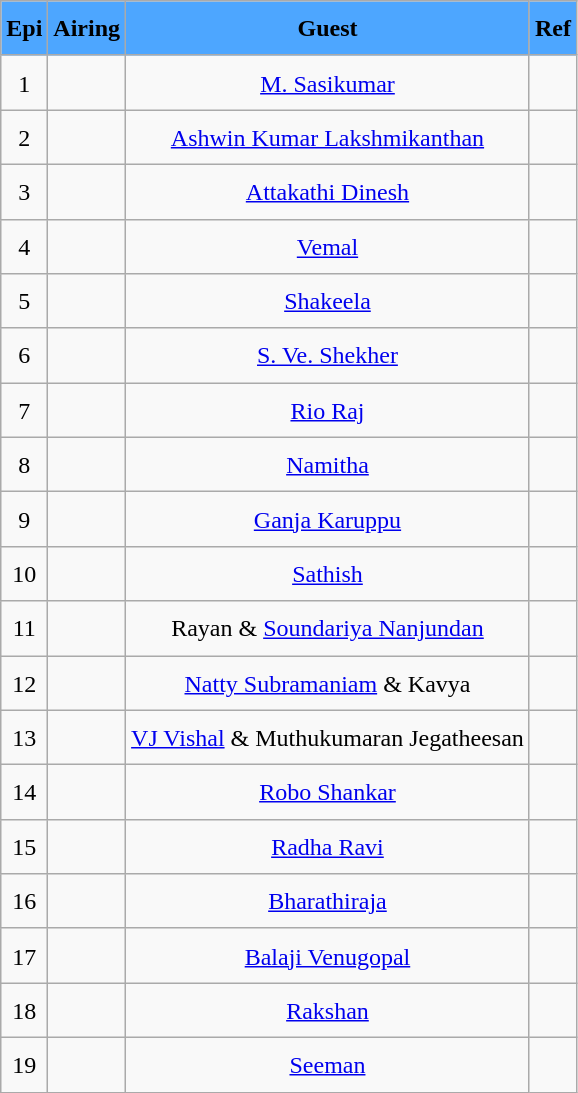<table class="wikitable sortable" style=" text-align:center; font-size:100%;  line-height:29px; width:auto;">
<tr>
<th scope="col" style ="background: #4da6ff;"style="background: maroon ;color:white">Epi</th>
<th scope="col" style ="background: #4da6ff;"style="background: maroon ;color:white">Airing</th>
<th scope="col" style ="background: #4da6ff;"style="background: maroon ;color:white">Guest</th>
<th scope="col" style ="background: #4da6ff;"style="background: maroon ;color:white">Ref</th>
</tr>
<tr>
<td>1</td>
<td></td>
<td><a href='#'>M. Sasikumar</a></td>
<td></td>
</tr>
<tr>
<td>2</td>
<td></td>
<td><a href='#'>Ashwin Kumar Lakshmikanthan</a></td>
<td></td>
</tr>
<tr>
<td>3</td>
<td></td>
<td><a href='#'>Attakathi Dinesh</a></td>
<td></td>
</tr>
<tr>
<td>4</td>
<td></td>
<td><a href='#'>Vemal</a></td>
<td></td>
</tr>
<tr>
<td>5</td>
<td></td>
<td><a href='#'>Shakeela</a></td>
<td></td>
</tr>
<tr>
<td>6</td>
<td></td>
<td><a href='#'>S. Ve. Shekher</a></td>
<td></td>
</tr>
<tr>
<td>7</td>
<td></td>
<td><a href='#'>Rio Raj</a></td>
<td></td>
</tr>
<tr>
<td>8</td>
<td></td>
<td><a href='#'>Namitha</a></td>
<td></td>
</tr>
<tr>
<td>9</td>
<td></td>
<td><a href='#'>Ganja Karuppu</a></td>
<td></td>
</tr>
<tr>
<td>10</td>
<td></td>
<td><a href='#'>Sathish</a></td>
<td></td>
</tr>
<tr>
<td>11</td>
<td></td>
<td>Rayan & <a href='#'>Soundariya Nanjundan</a></td>
<td></td>
</tr>
<tr>
<td>12</td>
<td></td>
<td><a href='#'>Natty Subramaniam</a> & Kavya</td>
<td></td>
</tr>
<tr>
<td>13</td>
<td></td>
<td><a href='#'>VJ Vishal</a> & Muthukumaran Jegatheesan</td>
<td></td>
</tr>
<tr>
<td>14</td>
<td></td>
<td><a href='#'>Robo Shankar</a></td>
<td></td>
</tr>
<tr>
<td>15</td>
<td></td>
<td><a href='#'>Radha Ravi</a></td>
<td></td>
</tr>
<tr>
<td>16</td>
<td></td>
<td><a href='#'>Bharathiraja</a></td>
<td></td>
</tr>
<tr>
<td>17</td>
<td></td>
<td><a href='#'>Balaji Venugopal</a></td>
<td></td>
</tr>
<tr>
<td>18</td>
<td></td>
<td><a href='#'>Rakshan</a></td>
<td></td>
</tr>
<tr>
<td>19</td>
<td></td>
<td><a href='#'>Seeman</a></td>
<td></td>
</tr>
</table>
